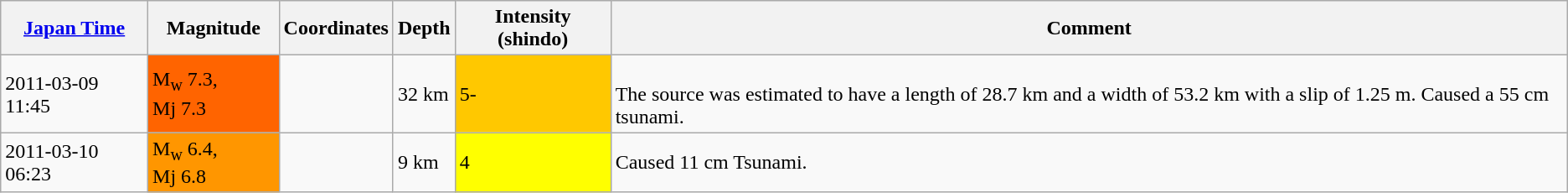<table class="wikitable">
<tr>
<th><a href='#'>Japan Time</a></th>
<th>Magnitude</th>
<th>Coordinates</th>
<th>Depth</th>
<th>Intensity (shindo)</th>
<th>Comment</th>
</tr>
<tr>
<td>2011-03-09 11:45</td>
<td style="background-color:#ff6400">M<sub>w</sub> 7.3, Mj 7.3</td>
<td></td>
<td>32 km</td>
<td style="background-color:#ffc800">5-</td>
<td><br>The source was estimated to have a length of 28.7 km and a width of 53.2 km with a slip of 1.25 m.
Caused a 55 cm tsunami.</td>
</tr>
<tr>
<td>2011-03-10 06:23</td>
<td style="background-color:#ff9600">M<sub>w</sub> 6.4, Mj 6.8</td>
<td></td>
<td>9 km</td>
<td style="background-color:#ffff00">4</td>
<td>Caused 11 cm Tsunami.</td>
</tr>
</table>
